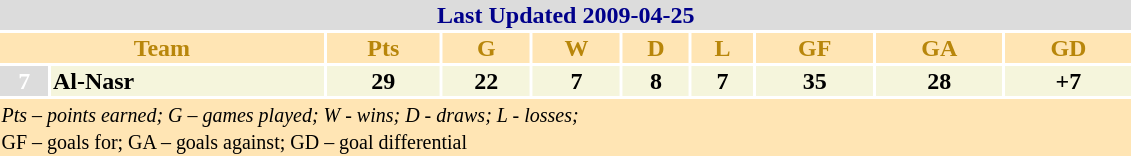<table width=60%>
<tr>
<th colspan="10" bgcolor=#DCDCDC style="color:#00008B;">Last Updated 2009-04-25</th>
</tr>
<tr>
<th colspan="2" bgcolor=#ffe5b4 style="color:#B8860B;">Team</th>
<th bgcolor=#ffe5b4 align="center" style="color:#B8860B;">Pts</th>
<th bgcolor=#ffe5b4 align="center" style="color:#B8860B;">G</th>
<th bgcolor=#ffe5b4 align="center" style="color:#B8860B;">W</th>
<th bgcolor=#ffe5b4 align="center" style="color:#B8860B;">D</th>
<th bgcolor=#ffe5b4 align="center" style="color:#B8860B;">L</th>
<th bgcolor=#ffe5b4 align="center" style="color:#B8860B;">GF</th>
<th bgcolor=#ffe5b4 align="center" style="color:#B8860B;">GA</th>
<th bgcolor=#ffe5b4 align="center" style="color:#B8860B;">GD</th>
</tr>
<tr>
<th bgcolor=#DCDCDC align="center" style="color:white;">7</th>
<td bgcolor=#f5f5dc><strong>Al-Nasr</strong></td>
<td bgcolor=#f5f5dc align="center"><strong>29</strong></td>
<td bgcolor=#f5f5dc align="center"><strong>22</strong></td>
<td bgcolor=#f5f5dc align="center"><strong>7</strong></td>
<td bgcolor=#f5f5dc align="center"><strong>8</strong></td>
<td bgcolor=#f5f5dc align="center"><strong>7</strong></td>
<td bgcolor=#f5f5dc align="center"><strong>35</strong></td>
<td bgcolor=#f5f5dc align="center"><strong>28</strong></td>
<td bgcolor=#f5f5dc align="center"><strong>+7</strong></td>
</tr>
<tr bgcolor=#ffe5b4>
<td colspan="10"><small><em>Pts – points earned; G – games played; W - wins; D - draws; L - losses;<br></em>GF – goals for; GA – goals against; GD – goal differential</small></td>
</tr>
</table>
